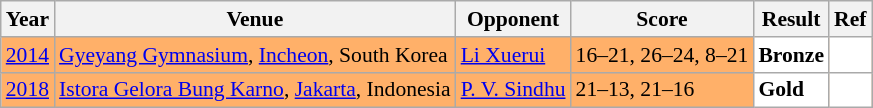<table class="sortable wikitable" style="font-size: 90%">
<tr>
<th>Year</th>
<th>Venue</th>
<th>Opponent</th>
<th>Score</th>
<th>Result</th>
<th>Ref</th>
</tr>
<tr style="background:#FFB069">
<td align="center"><a href='#'>2014</a></td>
<td align="left"><a href='#'>Gyeyang Gymnasium</a>, <a href='#'>Incheon</a>, South Korea</td>
<td align="left"> <a href='#'>Li Xuerui</a></td>
<td align="left">16–21, 26–24, 8–21</td>
<td style="text-align:left; background:white"> <strong>Bronze</strong></td>
<td style="text-align:center; background:white"></td>
</tr>
<tr style="background:#FFB069">
<td align="center"><a href='#'>2018</a></td>
<td align="left"><a href='#'>Istora Gelora Bung Karno</a>, <a href='#'>Jakarta</a>, Indonesia</td>
<td align="left"> <a href='#'>P. V. Sindhu</a></td>
<td align="left">21–13, 21–16</td>
<td style="text-align:left; background:white"> <strong>Gold</strong></td>
<td style="text-align:center; background:white"></td>
</tr>
</table>
